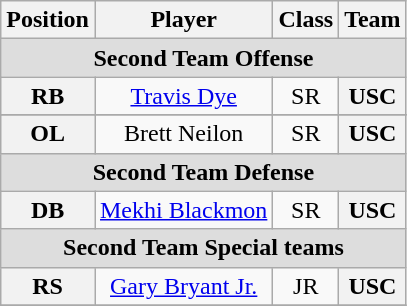<table class="wikitable">
<tr>
<th>Position</th>
<th>Player</th>
<th>Class</th>
<th>Team</th>
</tr>
<tr>
<td colspan="4" style="text-align:center; background:#ddd;"><strong>Second Team Offense</strong></td>
</tr>
<tr style="text-align:center;">
<th rowspan="1">RB</th>
<td><a href='#'>Travis Dye</a></td>
<td> SR</td>
<th style=>USC</th>
</tr>
<tr>
</tr>
<tr style="text-align:center;">
<th rowspan="1">OL</th>
<td>Brett Neilon</td>
<td> SR</td>
<th style=>USC</th>
</tr>
<tr>
<td colspan="4" style="text-align:center; background:#ddd;"><strong>Second Team Defense</strong></td>
</tr>
<tr style="text-align:center;">
<th rowspan="1">DB</th>
<td><a href='#'>Mekhi Blackmon</a></td>
<td> SR</td>
<th style=>USC</th>
</tr>
<tr>
<td colspan="4" style="text-align:center; background:#ddd;"><strong>Second Team Special teams</strong></td>
</tr>
<tr style="text-align:center;">
<th rowspan="1">RS</th>
<td><a href='#'>Gary Bryant Jr.</a></td>
<td>JR</td>
<th style=>USC</th>
</tr>
<tr>
</tr>
</table>
